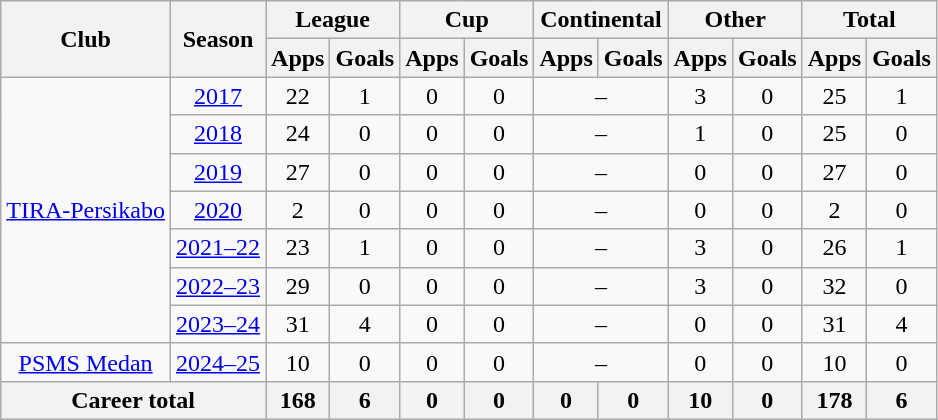<table class="wikitable" style="text-align:center">
<tr>
<th rowspan="2">Club</th>
<th rowspan="2">Season</th>
<th colspan="2">League</th>
<th colspan="2">Cup</th>
<th colspan="2">Continental</th>
<th colspan="2">Other</th>
<th colspan="2">Total</th>
</tr>
<tr>
<th>Apps</th>
<th>Goals</th>
<th>Apps</th>
<th>Goals</th>
<th>Apps</th>
<th>Goals</th>
<th>Apps</th>
<th>Goals</th>
<th>Apps</th>
<th>Goals</th>
</tr>
<tr>
<td rowspan="7" valign="center"><a href='#'>TIRA-Persikabo</a></td>
<td><a href='#'>2017</a></td>
<td>22</td>
<td>1</td>
<td>0</td>
<td>0</td>
<td colspan="2">–</td>
<td>3</td>
<td>0</td>
<td>25</td>
<td>1</td>
</tr>
<tr>
<td><a href='#'>2018</a></td>
<td>24</td>
<td>0</td>
<td>0</td>
<td>0</td>
<td colspan="2">–</td>
<td>1</td>
<td>0</td>
<td>25</td>
<td>0</td>
</tr>
<tr>
<td><a href='#'>2019</a></td>
<td>27</td>
<td>0</td>
<td>0</td>
<td>0</td>
<td colspan="2">–</td>
<td>0</td>
<td>0</td>
<td>27</td>
<td>0</td>
</tr>
<tr>
<td><a href='#'>2020</a></td>
<td>2</td>
<td>0</td>
<td>0</td>
<td>0</td>
<td colspan="2">–</td>
<td>0</td>
<td>0</td>
<td>2</td>
<td>0</td>
</tr>
<tr>
<td><a href='#'>2021–22</a></td>
<td>23</td>
<td>1</td>
<td>0</td>
<td>0</td>
<td colspan="2">–</td>
<td>3</td>
<td>0</td>
<td>26</td>
<td>1</td>
</tr>
<tr>
<td><a href='#'>2022–23</a></td>
<td>29</td>
<td>0</td>
<td>0</td>
<td>0</td>
<td colspan="2">–</td>
<td>3</td>
<td>0</td>
<td>32</td>
<td>0</td>
</tr>
<tr>
<td><a href='#'>2023–24</a></td>
<td>31</td>
<td>4</td>
<td>0</td>
<td>0</td>
<td colspan="2">–</td>
<td>0</td>
<td>0</td>
<td>31</td>
<td>4</td>
</tr>
<tr>
<td rowspan="1"><a href='#'>PSMS Medan</a></td>
<td><a href='#'>2024–25</a></td>
<td>10</td>
<td>0</td>
<td>0</td>
<td>0</td>
<td colspan="2">–</td>
<td>0</td>
<td>0</td>
<td>10</td>
<td>0</td>
</tr>
<tr>
<th colspan="2">Career total</th>
<th>168</th>
<th>6</th>
<th>0</th>
<th>0</th>
<th>0</th>
<th>0</th>
<th>10</th>
<th>0</th>
<th>178</th>
<th>6</th>
</tr>
</table>
